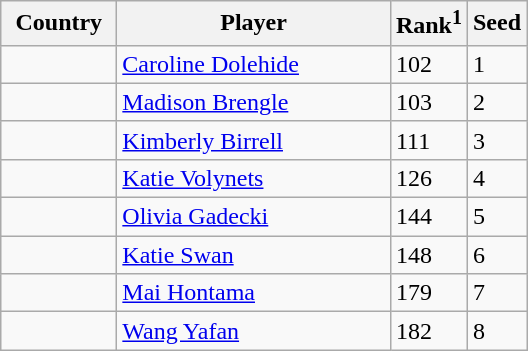<table class="sortable wikitable">
<tr>
<th width="70">Country</th>
<th width="175">Player</th>
<th>Rank<sup>1</sup></th>
<th>Seed</th>
</tr>
<tr>
<td></td>
<td><a href='#'>Caroline Dolehide</a></td>
<td>102</td>
<td>1</td>
</tr>
<tr>
<td></td>
<td><a href='#'>Madison Brengle</a></td>
<td>103</td>
<td>2</td>
</tr>
<tr>
<td></td>
<td><a href='#'>Kimberly Birrell</a></td>
<td>111</td>
<td>3</td>
</tr>
<tr>
<td></td>
<td><a href='#'>Katie Volynets</a></td>
<td>126</td>
<td>4</td>
</tr>
<tr>
<td></td>
<td><a href='#'>Olivia Gadecki</a></td>
<td>144</td>
<td>5</td>
</tr>
<tr>
<td></td>
<td><a href='#'>Katie Swan</a></td>
<td>148</td>
<td>6</td>
</tr>
<tr>
<td></td>
<td><a href='#'>Mai Hontama</a></td>
<td>179</td>
<td>7</td>
</tr>
<tr>
<td></td>
<td><a href='#'>Wang Yafan</a></td>
<td>182</td>
<td>8</td>
</tr>
</table>
